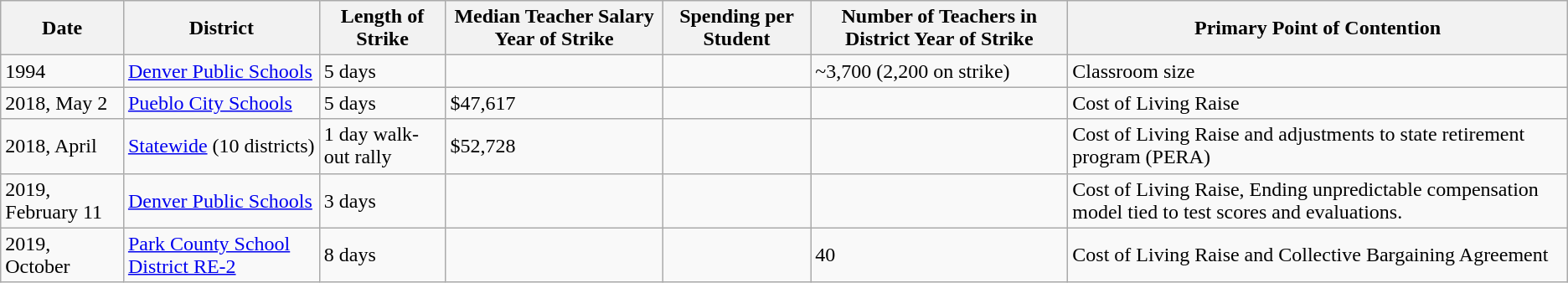<table class="wikitable sortable">
<tr>
<th>Date</th>
<th>District</th>
<th>Length of Strike</th>
<th>Median Teacher Salary Year of Strike</th>
<th>Spending per Student</th>
<th>Number of Teachers in District Year of Strike</th>
<th>Primary Point of Contention</th>
</tr>
<tr>
<td>1994</td>
<td><a href='#'>Denver Public Schools</a></td>
<td>5 days</td>
<td></td>
<td></td>
<td>~3,700 (2,200 on strike) </td>
<td>Classroom size</td>
</tr>
<tr>
<td>2018, May 2</td>
<td><a href='#'>Pueblo City Schools</a></td>
<td>5 days</td>
<td>$47,617</td>
<td></td>
<td></td>
<td>Cost of Living Raise</td>
</tr>
<tr>
<td>2018, April</td>
<td><a href='#'>Statewide</a> (10 districts)</td>
<td>1 day walk-out rally</td>
<td>$52,728</td>
<td></td>
<td></td>
<td>Cost of Living Raise and adjustments to state retirement program (PERA)</td>
</tr>
<tr>
<td>2019, February 11</td>
<td><a href='#'>Denver Public Schools</a></td>
<td>3 days</td>
<td></td>
<td></td>
<td></td>
<td>Cost of Living Raise, Ending unpredictable compensation model tied to test scores and evaluations.</td>
</tr>
<tr>
<td>2019, October</td>
<td><a href='#'>Park County School District RE-2</a></td>
<td>8 days</td>
<td></td>
<td></td>
<td>40</td>
<td>Cost of Living Raise and Collective Bargaining Agreement</td>
</tr>
</table>
